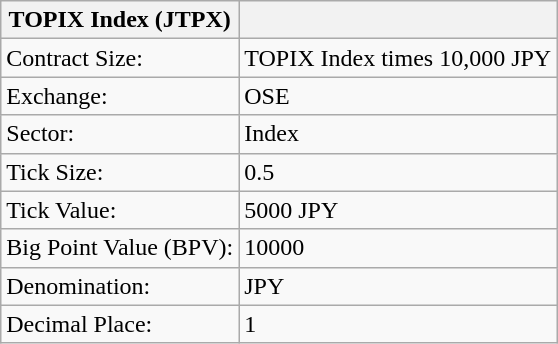<table class="wikitable">
<tr>
<th>TOPIX Index (JTPX)</th>
<th></th>
</tr>
<tr>
<td>Contract Size:</td>
<td>TOPIX Index times 10,000 JPY</td>
</tr>
<tr>
<td>Exchange:</td>
<td>OSE</td>
</tr>
<tr>
<td>Sector:</td>
<td>Index</td>
</tr>
<tr>
<td>Tick Size:</td>
<td>0.5</td>
</tr>
<tr>
<td>Tick Value:</td>
<td>5000 JPY</td>
</tr>
<tr>
<td>Big Point Value (BPV):</td>
<td>10000</td>
</tr>
<tr>
<td>Denomination:</td>
<td>JPY</td>
</tr>
<tr>
<td>Decimal Place:</td>
<td>1</td>
</tr>
</table>
